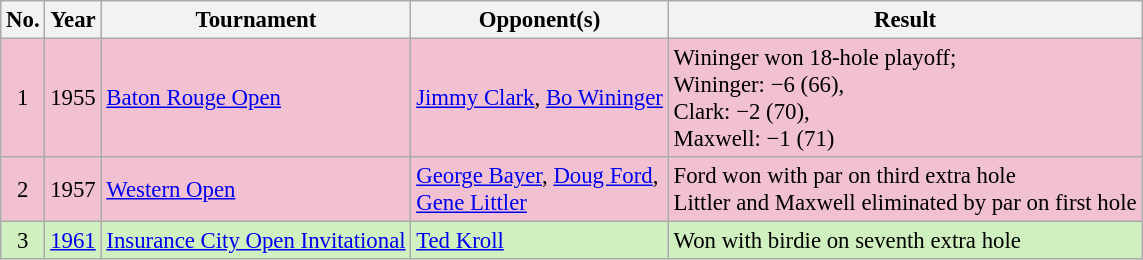<table class="wikitable" style="font-size:95%;">
<tr>
<th>No.</th>
<th>Year</th>
<th>Tournament</th>
<th>Opponent(s)</th>
<th>Result</th>
</tr>
<tr style="background:#F2C1D1;">
<td align=center>1</td>
<td>1955</td>
<td><a href='#'>Baton Rouge Open</a></td>
<td> <a href='#'>Jimmy Clark</a>,  <a href='#'>Bo Wininger</a></td>
<td>Wininger won 18-hole playoff;<br>Wininger: −6 (66),<br>Clark: −2 (70),<br>Maxwell: −1 (71)</td>
</tr>
<tr style="background:#F2C1D1;">
<td align=center>2</td>
<td>1957</td>
<td><a href='#'>Western Open</a></td>
<td> <a href='#'>George Bayer</a>,  <a href='#'>Doug Ford</a>,<br> <a href='#'>Gene Littler</a></td>
<td>Ford won with par on third extra hole<br>Littler and Maxwell eliminated by par on first hole</td>
</tr>
<tr style="background:#D0F0C0;">
<td align=center>3</td>
<td><a href='#'>1961</a></td>
<td><a href='#'>Insurance City Open Invitational</a></td>
<td> <a href='#'>Ted Kroll</a></td>
<td>Won with birdie on seventh extra hole</td>
</tr>
</table>
